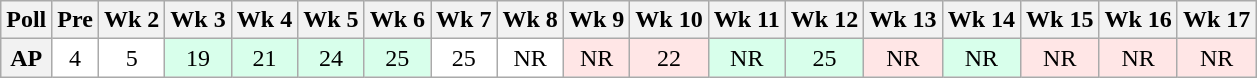<table class="wikitable" style="white-space:nowrap;text-align:center;">
<tr>
<th>Poll</th>
<th>Pre</th>
<th>Wk 2</th>
<th>Wk 3</th>
<th>Wk 4</th>
<th>Wk 5</th>
<th>Wk 6</th>
<th>Wk 7</th>
<th>Wk 8</th>
<th>Wk 9</th>
<th>Wk 10</th>
<th>Wk 11</th>
<th>Wk 12</th>
<th>Wk 13</th>
<th>Wk 14</th>
<th>Wk 15</th>
<th>Wk 16</th>
<th>Wk 17</th>
</tr>
<tr>
<th>AP</th>
<td style="background:#FFF;">4</td>
<td style="background:#FFF;">5</td>
<td style="background:#D8FFEB;">19</td>
<td style="background:#D8FFEB;">21</td>
<td style="background:#D8FFEB">24</td>
<td style="background:#D8FFEB;">25</td>
<td style="background:#FFF;">25</td>
<td style="background:#FFF;">NR</td>
<td style="background:#ffE6E6;">NR</td>
<td style="background:#FFE6E6;">22</td>
<td style="background:#D8FFEB;">NR</td>
<td style="background:#D8FFEB;">25</td>
<td style="background:#FFE6E6;">NR</td>
<td style="background:#D8FFEB;">NR</td>
<td style="background:#FFE6E6;">NR</td>
<td style="background:#FFE6E6;">NR</td>
<td style="background:#FFE6E6;">NR</td>
</tr>
</table>
